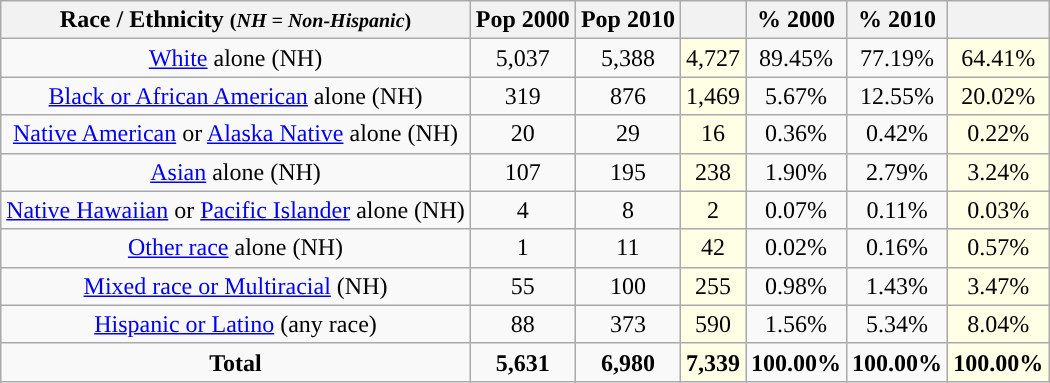<table class="wikitable" style="text-align:center;">
<tr>
<th>Race / Ethnicity <small>(<em>NH = Non-Hispanic</em>)</small></th>
<th>Pop 2000</th>
<th>Pop 2010</th>
<th></th>
<th>% 2000</th>
<th>% 2010</th>
<th></th>
</tr>
<tr>
<td><a href='#'>White</a> alone (NH)</td>
<td>5,037</td>
<td>5,388</td>
<td style='background: #ffffe6;'>4,727</td>
<td>89.45%</td>
<td>77.19%</td>
<td style='background: #ffffe6;'>64.41%</td>
</tr>
<tr>
<td><a href='#'>Black or African American</a> alone (NH)</td>
<td>319</td>
<td>876</td>
<td style='background: #ffffe6;'>1,469</td>
<td>5.67%</td>
<td>12.55%</td>
<td style='background: #ffffe6;'>20.02%</td>
</tr>
<tr>
<td><a href='#'>Native American</a> or <a href='#'>Alaska Native</a> alone (NH)</td>
<td>20</td>
<td>29</td>
<td style='background: #ffffe6;'>16</td>
<td>0.36%</td>
<td>0.42%</td>
<td style='background: #ffffe6;'>0.22%</td>
</tr>
<tr>
<td><a href='#'>Asian</a> alone (NH)</td>
<td>107</td>
<td>195</td>
<td style='background: #ffffe6;'>238</td>
<td>1.90%</td>
<td>2.79%</td>
<td style='background: #ffffe6;'>3.24%</td>
</tr>
<tr>
<td><a href='#'>Native Hawaiian</a> or <a href='#'>Pacific Islander</a> alone (NH)</td>
<td>4</td>
<td>8</td>
<td style='background: #ffffe6;'>2</td>
<td>0.07%</td>
<td>0.11%</td>
<td style='background: #ffffe6;'>0.03%</td>
</tr>
<tr>
<td><a href='#'>Other race</a> alone (NH)</td>
<td>1</td>
<td>11</td>
<td style='background: #ffffe6;'>42</td>
<td>0.02%</td>
<td>0.16%</td>
<td style='background: #ffffe6;'>0.57%</td>
</tr>
<tr>
<td><a href='#'>Mixed race or Multiracial</a> (NH)</td>
<td>55</td>
<td>100</td>
<td style='background: #ffffe6;'>255</td>
<td>0.98%</td>
<td>1.43%</td>
<td style='background: #ffffe6;'>3.47%</td>
</tr>
<tr>
<td><a href='#'>Hispanic or Latino</a> (any race)</td>
<td>88</td>
<td>373</td>
<td style='background: #ffffe6;'>590</td>
<td>1.56%</td>
<td>5.34%</td>
<td style='background: #ffffe6;'>8.04%</td>
</tr>
<tr>
<td><strong>Total</strong></td>
<td><strong>5,631</strong></td>
<td><strong>6,980</strong></td>
<td style='background: #ffffe6;'><strong>7,339</strong></td>
<td><strong>100.00%</strong></td>
<td><strong>100.00%</strong></td>
<td style='background: #ffffe6;'><strong>100.00%</strong></td>
</tr>
</table>
